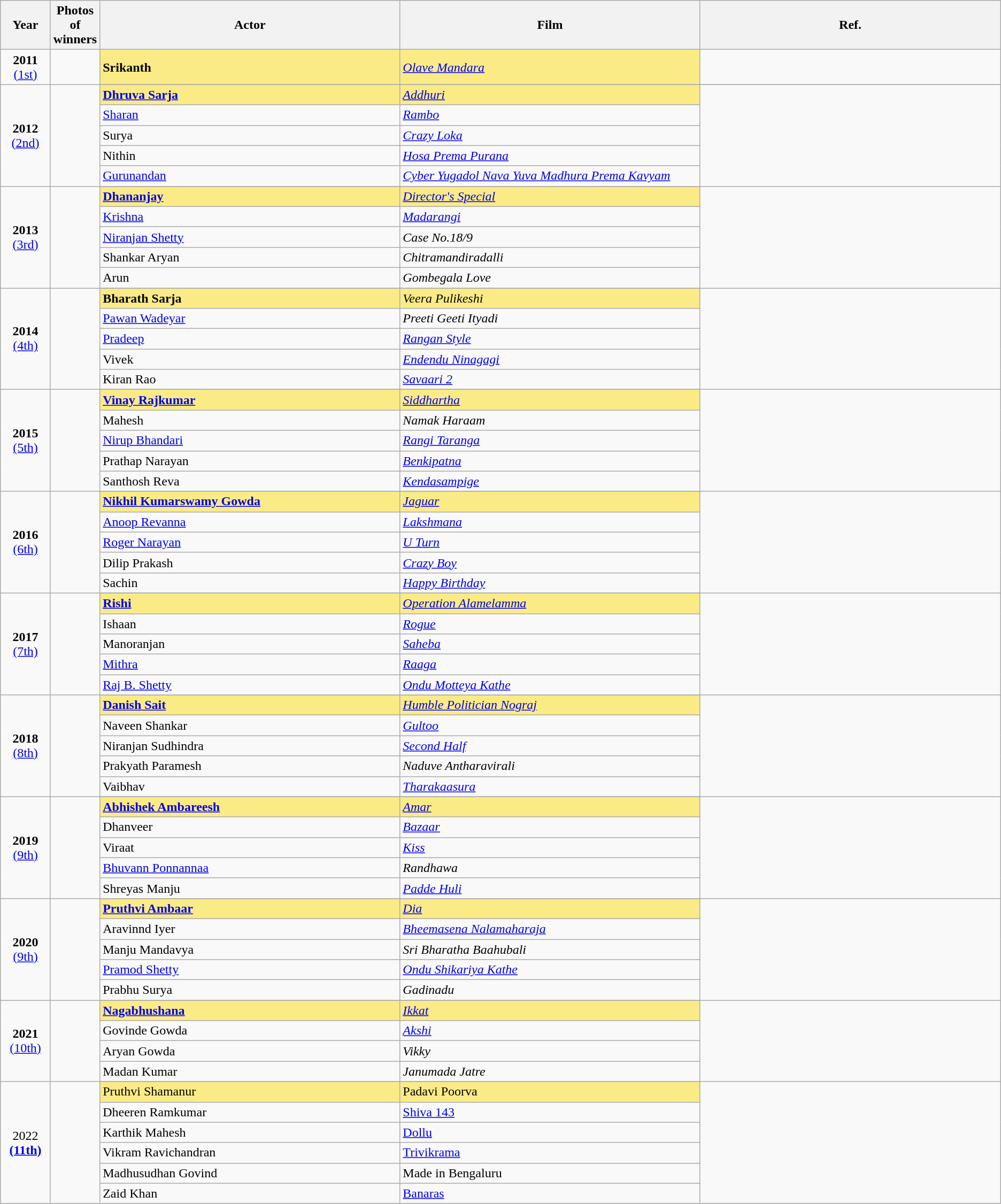<table class="wikitable sortable" style="text-align:left;">
<tr>
<th scope="col" style="width:5%;text-align:center;">Year</th>
<th scope="col" style="width:3%;text-align:center;">Photos of winners</th>
<th scope="col" style="width:30%;text-align:center;">Actor</th>
<th scope="col" style="width:30%;text-align:center;">Film</th>
<th class="unsortable">Ref.</th>
</tr>
<tr>
<td style="text-align:center"><strong>2011</strong><br><a href='#'>(1st)</a></td>
<td style="text-align:center"></td>
<td style="background:#FAEB86"><strong>Srikanth</strong></td>
<td style="background:#FAEB86"><em><a href='#'>Olave Mandara</a></em></td>
<td></td>
</tr>
<tr>
<td rowspan=6 style="text-align:center"><strong>2012</strong><br><a href='#'>(2nd)</a></td>
<td rowspan=6 style="text-align:center"></td>
</tr>
<tr>
<td style="background:#FAEB86"><strong><a href='#'>Dhruva Sarja</a></strong></td>
<td style="background:#FAEB86"><em><a href='#'>Addhuri</a></em></td>
<td rowspan="6"></td>
</tr>
<tr>
<td><a href='#'>Sharan</a></td>
<td><em><a href='#'>Rambo</a></em></td>
</tr>
<tr>
<td>Surya</td>
<td><em><a href='#'>Crazy Loka</a></em></td>
</tr>
<tr>
<td>Nithin</td>
<td><em><a href='#'>Hosa Prema Purana</a></em></td>
</tr>
<tr>
<td><a href='#'>Gurunandan</a></td>
<td><em><a href='#'>Cyber Yugadol Nava Yuva Madhura Prema Kavyam</a></em></td>
</tr>
<tr>
<td rowspan=6 style="text-align:center"><strong>2013</strong><br><a href='#'>(3rd)</a></td>
<td rowspan=6 style="text-align:center"></td>
</tr>
<tr>
<td style="background:#FAEB86"><strong><a href='#'>Dhananjay</a></strong></td>
<td style="background:#FAEB86"><em><a href='#'>Director's Special</a></em></td>
<td rowspan="6"></td>
</tr>
<tr>
<td><a href='#'>Krishna</a></td>
<td><em><a href='#'>Madarangi</a></em></td>
</tr>
<tr>
<td><a href='#'>Niranjan Shetty</a></td>
<td><em>Case No.18/9</em></td>
</tr>
<tr>
<td>Shankar Aryan</td>
<td><em>Chitramandiradalli</em></td>
</tr>
<tr>
<td>Arun</td>
<td><em>Gombegala Love</em></td>
</tr>
<tr>
<td rowspan=6 style="text-align:center"><strong>2014</strong><br><a href='#'>(4th)</a></td>
<td rowspan=6 style="text-align:center"></td>
</tr>
<tr>
<td style="background:#FAEB86"><strong>Bharath Sarja</strong></td>
<td style="background:#FAEB86"><em>Veera Pulikeshi</em></td>
<td rowspan="6"></td>
</tr>
<tr>
<td><a href='#'>Pawan Wadeyar</a></td>
<td><em>Preeti Geeti Ityadi</em></td>
</tr>
<tr>
<td><a href='#'>Pradeep</a></td>
<td><em><a href='#'>Rangan Style</a></em></td>
</tr>
<tr>
<td>Vivek</td>
<td><em><a href='#'>Endendu Ninagagi</a></em></td>
</tr>
<tr>
<td>Kiran Rao</td>
<td><em><a href='#'>Savaari 2</a></em></td>
</tr>
<tr>
<td rowspan=6 style="text-align:center"><strong>2015</strong><br><a href='#'>(5th)</a></td>
<td rowspan=6 style="text-align:center"></td>
</tr>
<tr>
<td style="background:#FAEB86"><strong><a href='#'>Vinay Rajkumar</a></strong></td>
<td style="background:#FAEB86"><em><a href='#'>Siddhartha</a></em></td>
<td rowspan="6"></td>
</tr>
<tr>
<td>Mahesh</td>
<td><em>Namak Haraam</em></td>
</tr>
<tr>
<td><a href='#'>Nirup Bhandari</a></td>
<td><em><a href='#'>Rangi Taranga</a></em></td>
</tr>
<tr>
<td>Prathap Narayan</td>
<td><em><a href='#'>Benkipatna</a></em></td>
</tr>
<tr>
<td>Santhosh Reva</td>
<td><em><a href='#'>Kendasampige</a></em></td>
</tr>
<tr>
<td rowspan=6 style="text-align:center"><strong>2016</strong><br><a href='#'>(6th)</a></td>
<td rowspan=6 style="text-align:center"></td>
</tr>
<tr>
<td style="background:#FAEB86"><strong><a href='#'>Nikhil Kumarswamy Gowda</a></strong></td>
<td style="background:#FAEB86"><em><a href='#'>Jaguar</a></em></td>
<td rowspan="6"></td>
</tr>
<tr>
<td><a href='#'>Anoop Revanna</a></td>
<td><em><a href='#'>Lakshmana</a></em></td>
</tr>
<tr>
<td><a href='#'>Roger Narayan</a></td>
<td><em><a href='#'>U Turn</a></em></td>
</tr>
<tr>
<td>Dilip Prakash</td>
<td><em><a href='#'>Crazy Boy</a></em></td>
</tr>
<tr>
<td>Sachin</td>
<td><em><a href='#'>Happy Birthday</a></em></td>
</tr>
<tr>
<td rowspan=6 style="text-align:center"><strong>2017</strong><br><a href='#'>(7th)</a></td>
<td rowspan=6 style="text-align:center"></td>
</tr>
<tr>
<td style="background:#FAEB86"><strong><a href='#'>Rishi</a></strong></td>
<td style="background:#FAEB86"><em><a href='#'>Operation Alamelamma</a></em></td>
<td rowspan="6"></td>
</tr>
<tr>
<td>Ishaan</td>
<td><em><a href='#'>Rogue</a></em></td>
</tr>
<tr>
<td>Manoranjan</td>
<td><em><a href='#'>Saheba</a></em></td>
</tr>
<tr>
<td><a href='#'>Mithra</a></td>
<td><em><a href='#'>Raaga</a></em></td>
</tr>
<tr>
<td><a href='#'>Raj B. Shetty</a></td>
<td><em><a href='#'>Ondu Motteya Kathe</a></em></td>
</tr>
<tr>
<td rowspan=6 style="text-align:center"><strong>2018</strong><br><a href='#'>(8th)</a></td>
<td rowspan=6 style="text-align:center"></td>
</tr>
<tr>
<td style="background:#FAEB86"><strong><a href='#'>Danish Sait</a></strong></td>
<td style="background:#FAEB86"><em><a href='#'>Humble Politician Nograj</a></em></td>
<td rowspan="6"></td>
</tr>
<tr>
<td>Naveen Shankar</td>
<td><em><a href='#'>Gultoo</a></em></td>
</tr>
<tr>
<td>Niranjan Sudhindra</td>
<td><em><a href='#'>Second Half</a></em></td>
</tr>
<tr>
<td>Prakyath Paramesh</td>
<td><em>Naduve Antharavirali</em></td>
</tr>
<tr>
<td>Vaibhav</td>
<td><em><a href='#'>Tharakaasura</a></em></td>
</tr>
<tr>
<td rowspan=6 style="text-align:center"><strong>2019</strong><br><a href='#'>(9th)</a></td>
<td rowspan=6 style="text-align:center"></td>
</tr>
<tr>
<td style="background:#FAEB86"><strong><a href='#'>Abhishek Ambareesh</a></strong></td>
<td style="background:#FAEB86"><em><a href='#'>Amar</a></em></td>
<td rowspan="6"></td>
</tr>
<tr>
<td>Dhanveer</td>
<td><em><a href='#'>Bazaar</a></em></td>
</tr>
<tr>
<td>Viraat</td>
<td><em><a href='#'>Kiss</a></em></td>
</tr>
<tr>
<td><a href='#'>Bhuvann Ponnannaa</a></td>
<td><em>Randhawa</em></td>
</tr>
<tr>
<td>Shreyas Manju</td>
<td><em><a href='#'>Padde Huli</a></em></td>
</tr>
<tr>
<td rowspan=6 style="text-align:center"><strong>2020</strong><br><a href='#'>(9th)</a></td>
<td rowspan=6 style="text-align:center"></td>
</tr>
<tr>
<td style="background:#FAEB86"><strong><a href='#'>Pruthvi Ambaar</a></strong></td>
<td style="background:#FAEB86"><em><a href='#'>Dia</a></em></td>
<td rowspan="6"></td>
</tr>
<tr>
<td>Aravinnd Iyer</td>
<td><em><a href='#'>Bheemasena Nalamaharaja</a></em></td>
</tr>
<tr>
<td>Manju Mandavya</td>
<td><em>Sri Bharatha Baahubali</em></td>
</tr>
<tr>
<td><a href='#'>Pramod Shetty</a></td>
<td><em><a href='#'>Ondu Shikariya Kathe</a></em></td>
</tr>
<tr>
<td>Prabhu Surya</td>
<td><em>Gadinadu</em></td>
</tr>
<tr>
<td rowspan=5 style="text-align:center"><strong>2021</strong><br><a href='#'>(10th)</a></td>
<td rowspan=5 style="text-align:center"></td>
</tr>
<tr>
<td style="background:#FAEB86"><strong><a href='#'>Nagabhushana</a></strong></td>
<td style="background:#FAEB86"><em><a href='#'>Ikkat</a></em></td>
<td rowspan="5"></td>
</tr>
<tr>
<td>Govinde Gowda</td>
<td><em><a href='#'>Akshi</a></em></td>
</tr>
<tr>
<td>Aryan Gowda</td>
<td><em>Vikky</em></td>
</tr>
<tr>
<td>Madan Kumar</td>
<td><em>Janumada Jatre<strong></td>
</tr>
<tr>
<td rowspan=7 style="text-align:center"></strong>2022<strong><br><a href='#'>(11th)</a></td>
<td rowspan=7 style="text-align:center"></td>
</tr>
<tr>
<td style="background:#FAEB86"></strong>Pruthvi Shamanur<strong></td>
<td style="background:#FAEB86"></em>Padavi Poorva<em></td>
<td rowspan="7"></td>
</tr>
<tr>
<td>Dheeren Ramkumar</td>
<td></em><a href='#'>Shiva 143</a><em></td>
</tr>
<tr>
<td>Karthik Mahesh</td>
<td></em><a href='#'>Dollu</a><em></td>
</tr>
<tr>
<td>Vikram Ravichandran</td>
<td></em><a href='#'>Trivikrama</a><em></td>
</tr>
<tr>
<td>Madhusudhan Govind</td>
<td></em>Made in Bengaluru<em></td>
</tr>
<tr>
<td>Zaid Khan</td>
<td></em><a href='#'>Banaras</a><em></td>
</tr>
</table>
